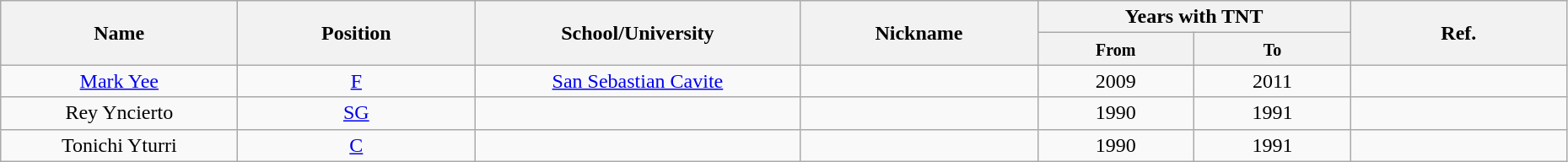<table class="wikitable sortable" style="text-align:center" width="98%">
<tr>
<th style="width:180px;" rowspan="2">Name</th>
<th style="width:180px;" rowspan="2">Position</th>
<th style="width:250px;" rowspan="2">School/University</th>
<th style="width:180px;" rowspan="2">Nickname</th>
<th style="width:180px; text-align:center;" colspan="2">Years with TNT</th>
<th rowspan="2" class="unsortable">Ref.</th>
</tr>
<tr>
<th style="width:10%; text-align:center;"><small>From</small></th>
<th style="width:10%; text-align:center;"><small>To</small></th>
</tr>
<tr>
<td><a href='#'>Mark Yee</a></td>
<td><a href='#'>F</a></td>
<td><a href='#'>San Sebastian Cavite</a></td>
<td align=center></td>
<td>2009</td>
<td>2011</td>
<td></td>
</tr>
<tr>
<td>Rey Yncierto</td>
<td><a href='#'>SG</a></td>
<td></td>
<td align=center></td>
<td align=center>1990</td>
<td>1991</td>
<td></td>
</tr>
<tr>
<td>Tonichi Yturri</td>
<td><a href='#'>C</a></td>
<td></td>
<td align=center></td>
<td align=center>1990</td>
<td>1991</td>
<td></td>
</tr>
</table>
